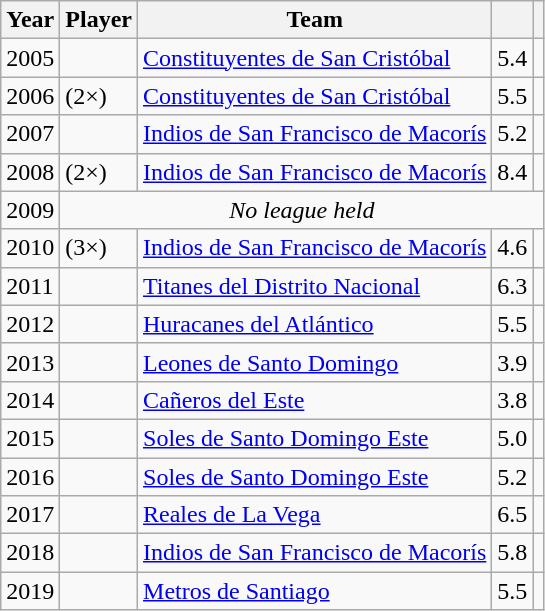<table class="wikitable sortable">
<tr>
<th>Year</th>
<th>Player</th>
<th>Team</th>
<th></th>
<th></th>
</tr>
<tr>
<td>2005</td>
<td> </td>
<td><a href='#'>Constituyentes de San Cristóbal</a></td>
<td>5.4</td>
<td></td>
</tr>
<tr>
<td>2006</td>
<td>  (2×)</td>
<td><a href='#'>Constituyentes de San Cristóbal</a></td>
<td>5.5</td>
<td></td>
</tr>
<tr>
<td>2007</td>
<td> </td>
<td><a href='#'>Indios de San Francisco de Macorís</a></td>
<td>5.2</td>
<td></td>
</tr>
<tr>
<td>2008</td>
<td>  (2×)</td>
<td><a href='#'>Indios de San Francisco de Macorís</a></td>
<td>8.4</td>
<td></td>
</tr>
<tr>
<td>2009</td>
<td colspan=4 style="text-align:center;"><em>No league held</em></td>
</tr>
<tr>
<td>2010</td>
<td>  (3×)</td>
<td><a href='#'>Indios de San Francisco de Macorís</a></td>
<td>4.6</td>
<td></td>
</tr>
<tr>
<td>2011</td>
<td> </td>
<td><a href='#'>Titanes del Distrito Nacional</a></td>
<td>6.3</td>
<td></td>
</tr>
<tr>
<td>2012</td>
<td> </td>
<td><a href='#'>Huracanes del Atlántico</a></td>
<td>5.5</td>
<td></td>
</tr>
<tr>
<td>2013</td>
<td> </td>
<td><a href='#'>Leones de Santo Domingo</a></td>
<td>3.9</td>
<td></td>
</tr>
<tr>
<td>2014</td>
<td> </td>
<td><a href='#'>Cañeros del Este</a></td>
<td>3.8</td>
<td></td>
</tr>
<tr>
<td>2015</td>
<td> </td>
<td><a href='#'>Soles de Santo Domingo Este</a></td>
<td>5.0</td>
<td></td>
</tr>
<tr>
<td>2016</td>
<td> </td>
<td><a href='#'>Soles de Santo Domingo Este</a></td>
<td>5.2</td>
<td></td>
</tr>
<tr>
<td>2017</td>
<td> </td>
<td><a href='#'>Reales de La Vega</a></td>
<td>6.5</td>
<td></td>
</tr>
<tr>
<td>2018</td>
<td> </td>
<td><a href='#'>Indios de San Francisco de Macorís</a></td>
<td>5.8</td>
<td></td>
</tr>
<tr>
<td>2019</td>
<td> </td>
<td><a href='#'>Metros de Santiago</a></td>
<td>5.5</td>
<td></td>
</tr>
</table>
